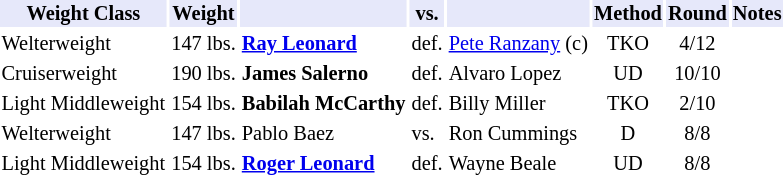<table class="toccolours" style="font-size: 85%;">
<tr>
<th style="background:#e6e8fa; color:#000; text-align:center;">Weight Class</th>
<th style="background:#e6e8fa; color:#000; text-align:center;">Weight</th>
<th style="background:#e6e8fa; color:#000; text-align:center;"></th>
<th style="background:#e6e8fa; color:#000; text-align:center;">vs.</th>
<th style="background:#e6e8fa; color:#000; text-align:center;"></th>
<th style="background:#e6e8fa; color:#000; text-align:center;">Method</th>
<th style="background:#e6e8fa; color:#000; text-align:center;">Round</th>
<th style="background:#e6e8fa; color:#000; text-align:center;">Notes</th>
</tr>
<tr>
<td>Welterweight</td>
<td>147 lbs.</td>
<td><strong><a href='#'>Ray Leonard</a></strong></td>
<td>def.</td>
<td><a href='#'>Pete Ranzany</a> (c)</td>
<td align=center>TKO</td>
<td align=center>4/12</td>
<td></td>
</tr>
<tr>
<td>Cruiserweight</td>
<td>190 lbs.</td>
<td><strong>James Salerno</strong></td>
<td>def.</td>
<td>Alvaro Lopez</td>
<td align=center>UD</td>
<td align=center>10/10</td>
</tr>
<tr>
<td>Light Middleweight</td>
<td>154 lbs.</td>
<td><strong>Babilah McCarthy</strong></td>
<td>def.</td>
<td>Billy Miller</td>
<td align=center>TKO</td>
<td align=center>2/10</td>
</tr>
<tr>
<td>Welterweight</td>
<td>147 lbs.</td>
<td>Pablo Baez</td>
<td>vs.</td>
<td>Ron Cummings</td>
<td align=center>D</td>
<td align=center>8/8</td>
</tr>
<tr>
<td>Light Middleweight</td>
<td>154 lbs.</td>
<td><strong><a href='#'>Roger Leonard</a></strong></td>
<td>def.</td>
<td>Wayne Beale</td>
<td align=center>UD</td>
<td align=center>8/8</td>
</tr>
</table>
